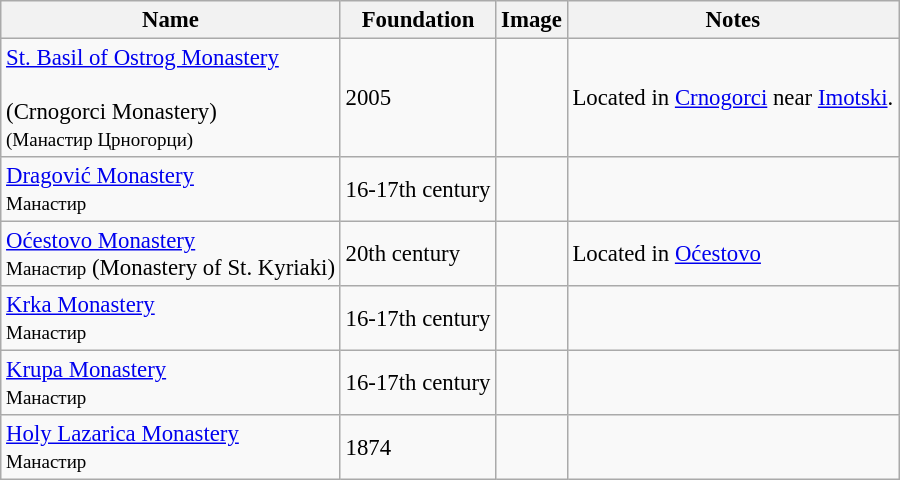<table class="wikitable" style="font-size:95%;">
<tr>
<th>Name</th>
<th>Foundation</th>
<th>Image</th>
<th>Notes</th>
</tr>
<tr>
<td><a href='#'>St. Basil of Ostrog Monastery</a><br><br>(Crnogorci Monastery)<br><small>(Манастир Црногорци)</small></td>
<td>2005</td>
<td></td>
<td>Located in <a href='#'>Crnogorci</a> near <a href='#'>Imotski</a>.</td>
</tr>
<tr>
<td><a href='#'>Dragović Monastery</a><br><small>Манастир</small> </td>
<td>16-17th century</td>
<td></td>
<td></td>
</tr>
<tr>
<td><a href='#'>Oćestovo Monastery</a> <br><small>Манастир</small> (Monastery of St. Kyriaki)</td>
<td>20th century</td>
<td></td>
<td>Located in <a href='#'>Oćestovo</a></td>
</tr>
<tr>
<td><a href='#'>Krka Monastery</a><br><small>Манастир</small> </td>
<td>16-17th century</td>
<td></td>
<td></td>
</tr>
<tr>
<td><a href='#'>Krupa Monastery</a><br><small>Манастир</small> </td>
<td>16-17th century</td>
<td></td>
<td></td>
</tr>
<tr>
<td><a href='#'>Holy Lazarica Monastery</a><br><small>Манастир</small> </td>
<td>1874</td>
<td></td>
<td></td>
</tr>
</table>
